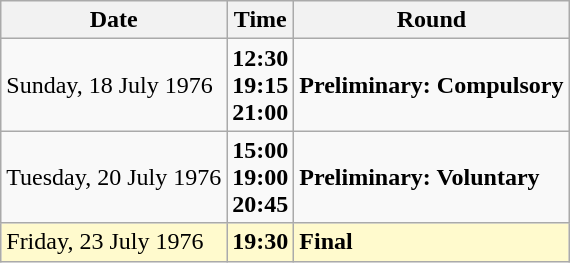<table class="wikitable">
<tr>
<th>Date</th>
<th>Time</th>
<th>Round</th>
</tr>
<tr>
<td>Sunday, 18 July 1976</td>
<td><strong>12:30</strong><br><strong>19:15</strong><br><strong>21:00</strong></td>
<td><strong>Preliminary: Compulsory</strong></td>
</tr>
<tr>
<td>Tuesday, 20 July 1976</td>
<td><strong>15:00</strong><br><strong>19:00</strong><br><strong>20:45</strong></td>
<td><strong>Preliminary: Voluntary</strong></td>
</tr>
<tr style=background:lemonchiffon>
<td>Friday, 23 July 1976</td>
<td><strong>19:30</strong></td>
<td><strong>Final</strong></td>
</tr>
</table>
